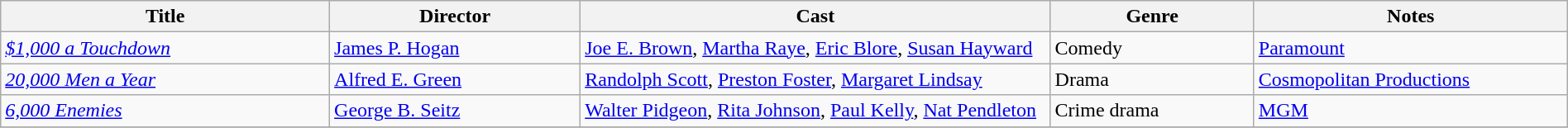<table class="wikitable" width= "100%">
<tr>
<th width=21%>Title</th>
<th width=16%>Director</th>
<th width=30%>Cast</th>
<th width=13%>Genre</th>
<th width=20%>Notes</th>
</tr>
<tr>
<td><em><a href='#'>$1,000 a Touchdown</a></em></td>
<td><a href='#'>James P. Hogan</a></td>
<td><a href='#'>Joe E. Brown</a>, <a href='#'>Martha Raye</a>, <a href='#'>Eric Blore</a>, <a href='#'>Susan Hayward</a></td>
<td>Comedy</td>
<td><a href='#'>Paramount</a></td>
</tr>
<tr>
<td><em><a href='#'>20,000 Men a Year</a></em></td>
<td><a href='#'>Alfred E. Green</a></td>
<td><a href='#'>Randolph Scott</a>, <a href='#'>Preston Foster</a>, <a href='#'>Margaret Lindsay</a></td>
<td>Drama</td>
<td><a href='#'>Cosmopolitan Productions</a></td>
</tr>
<tr>
<td><em><a href='#'>6,000 Enemies</a></em></td>
<td><a href='#'>George B. Seitz</a></td>
<td><a href='#'>Walter Pidgeon</a>, <a href='#'>Rita Johnson</a>, <a href='#'>Paul Kelly</a>, <a href='#'>Nat Pendleton</a></td>
<td>Crime drama</td>
<td><a href='#'>MGM</a></td>
</tr>
<tr>
</tr>
</table>
